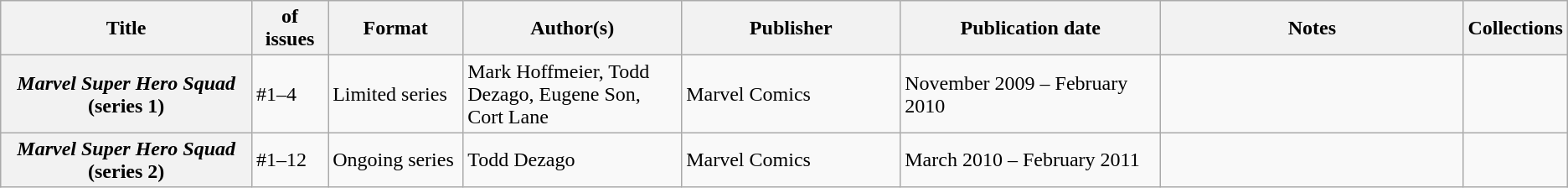<table class="wikitable">
<tr>
<th>Title</th>
<th style="width:40pt"> of issues</th>
<th style="width:75pt">Format</th>
<th style="width:125pt">Author(s)</th>
<th style="width:125pt">Publisher</th>
<th style="width:150pt">Publication date</th>
<th style="width:175pt">Notes</th>
<th>Collections</th>
</tr>
<tr>
<th><em>Marvel Super Hero Squad</em> (series 1)</th>
<td>#1–4</td>
<td>Limited series</td>
<td>Mark Hoffmeier, Todd Dezago, Eugene Son, Cort Lane</td>
<td>Marvel Comics</td>
<td>November 2009 – February 2010</td>
<td></td>
<td></td>
</tr>
<tr>
<th><em>Marvel Super Hero Squad</em> (series 2)</th>
<td>#1–12</td>
<td>Ongoing series</td>
<td>Todd Dezago</td>
<td>Marvel Comics</td>
<td>March 2010 – February 2011</td>
<td></td>
<td></td>
</tr>
</table>
